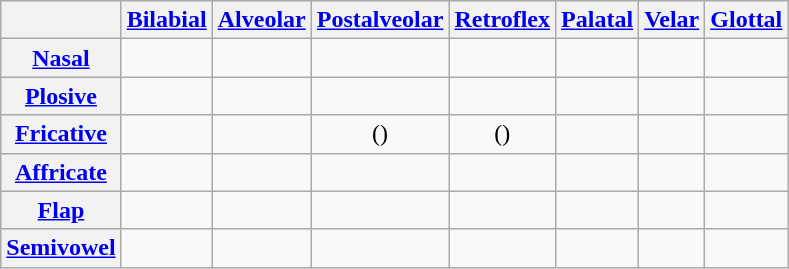<table class="wikitable" style="text-align:center">
<tr>
<th></th>
<th><a href='#'>Bilabial</a></th>
<th><a href='#'>Alveolar</a></th>
<th><a href='#'>Postalveolar</a></th>
<th><a href='#'>Retroflex</a></th>
<th><a href='#'>Palatal</a></th>
<th><a href='#'>Velar</a></th>
<th><a href='#'>Glottal</a></th>
</tr>
<tr>
<th><a href='#'>Nasal</a></th>
<td> </td>
<td> </td>
<td></td>
<td></td>
<td> </td>
<td></td>
<td></td>
</tr>
<tr>
<th><a href='#'>Plosive</a></th>
<td> </td>
<td> </td>
<td></td>
<td></td>
<td></td>
<td> </td>
<td></td>
</tr>
<tr>
<th><a href='#'>Fricative</a></th>
<td> </td>
<td> </td>
<td>() </td>
<td>() </td>
<td></td>
<td></td>
<td> </td>
</tr>
<tr>
<th><a href='#'>Affricate</a></th>
<td></td>
<td> </td>
<td></td>
<td></td>
<td></td>
<td></td>
<td></td>
</tr>
<tr>
<th><a href='#'>Flap</a></th>
<td></td>
<td> </td>
<td></td>
<td></td>
<td></td>
<td></td>
<td></td>
</tr>
<tr>
<th><a href='#'>Semivowel</a></th>
<td></td>
<td></td>
<td></td>
<td></td>
<td> </td>
<td></td>
<td></td>
</tr>
</table>
